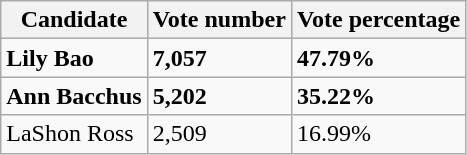<table class="wikitable">
<tr>
<th>Candidate</th>
<th>Vote number</th>
<th>Vote percentage</th>
</tr>
<tr>
<td><strong>Lily Bao</strong></td>
<td><strong>7,057</strong></td>
<td><strong>47.79%</strong></td>
</tr>
<tr>
<td><strong>Ann Bacchus</strong></td>
<td><strong>5,202</strong></td>
<td><strong>35.22%</strong></td>
</tr>
<tr>
<td>LaShon Ross</td>
<td>2,509</td>
<td>16.99%</td>
</tr>
</table>
